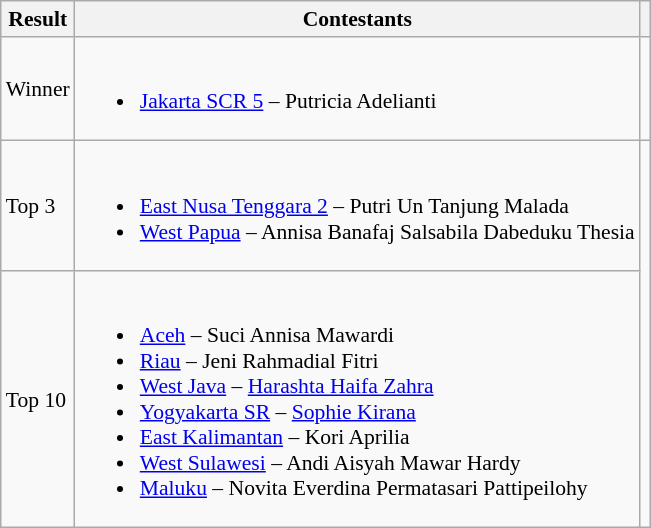<table class="wikitable" style="font-size: 90%;">
<tr>
<th>Result</th>
<th>Contestants</th>
<th></th>
</tr>
<tr>
<td>Winner</td>
<td><br><ul><li><a href='#'>Jakarta SCR 5</a> – Putricia Adelianti</li></ul></td>
<td align="center"></td>
</tr>
<tr>
<td>Top 3</td>
<td><br><ul><li><a href='#'>East Nusa Tenggara 2</a> – Putri Un Tanjung Malada</li><li><a href='#'>West Papua</a> – Annisa Banafaj Salsabila Dabeduku Thesia</li></ul></td>
<td align="center" rowspan="2"></td>
</tr>
<tr>
<td>Top 10</td>
<td><br><ul><li><a href='#'>Aceh</a> – Suci Annisa Mawardi</li><li><a href='#'>Riau</a> – Jeni Rahmadial Fitri</li><li><a href='#'>West Java</a> – <a href='#'>Harashta Haifa Zahra</a></li><li><a href='#'>Yogyakarta SR</a> – <a href='#'>Sophie Kirana</a></li><li><a href='#'>East Kalimantan</a> – Kori Aprilia</li><li><a href='#'>West Sulawesi</a> – Andi Aisyah Mawar Hardy</li><li><a href='#'>Maluku</a> – Novita Everdina Permatasari Pattipeilohy</li></ul></td>
</tr>
</table>
